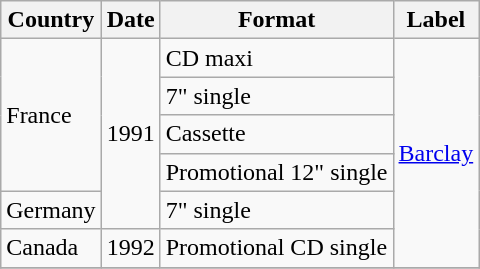<table class=wikitable>
<tr>
<th>Country</th>
<th>Date</th>
<th>Format</th>
<th>Label</th>
</tr>
<tr>
<td rowspan="4">France</td>
<td rowspan="5">1991</td>
<td>CD maxi</td>
<td rowspan="6"><a href='#'>Barclay</a></td>
</tr>
<tr>
<td>7" single</td>
</tr>
<tr>
<td>Cassette</td>
</tr>
<tr>
<td>Promotional 12" single</td>
</tr>
<tr>
<td>Germany</td>
<td>7" single</td>
</tr>
<tr>
<td>Canada</td>
<td>1992</td>
<td>Promotional CD single</td>
</tr>
<tr>
</tr>
</table>
